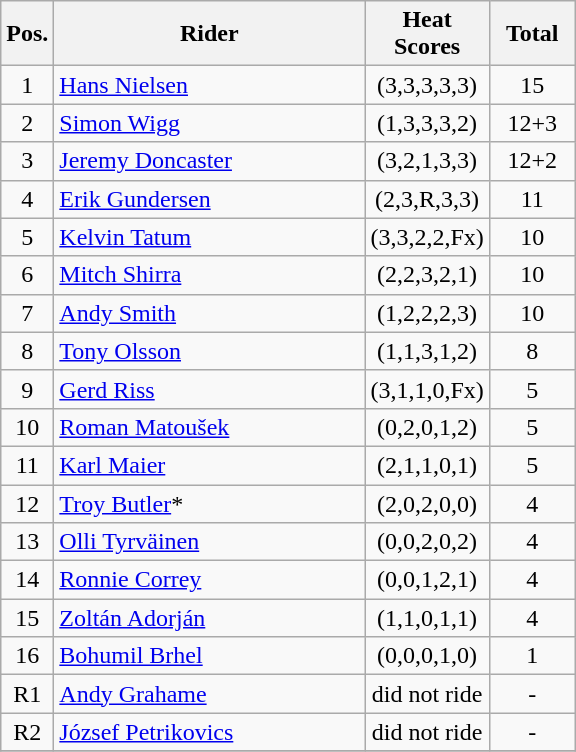<table class=wikitable>
<tr>
<th width=25px>Pos.</th>
<th width=200px>Rider</th>
<th width=70px>Heat Scores</th>
<th width=50px>Total</th>
</tr>
<tr align=center >
<td>1</td>
<td align=left> <a href='#'>Hans Nielsen</a></td>
<td>(3,3,3,3,3)</td>
<td>15</td>
</tr>
<tr align=center >
<td>2</td>
<td align=left> <a href='#'>Simon Wigg</a></td>
<td>(1,3,3,3,2)</td>
<td>12+3</td>
</tr>
<tr align=center >
<td>3</td>
<td align=left> <a href='#'>Jeremy Doncaster</a></td>
<td>(3,2,1,3,3)</td>
<td>12+2</td>
</tr>
<tr align=center>
<td>4</td>
<td align=left> <a href='#'>Erik Gundersen</a></td>
<td>(2,3,R,3,3)</td>
<td>11</td>
</tr>
<tr align=center>
<td>5</td>
<td align=left> <a href='#'>Kelvin Tatum</a></td>
<td>(3,3,2,2,Fx)</td>
<td>10</td>
</tr>
<tr align=center>
<td>6</td>
<td align=left> <a href='#'>Mitch Shirra</a></td>
<td>(2,2,3,2,1)</td>
<td>10</td>
</tr>
<tr align=center>
<td>7</td>
<td align=left> <a href='#'>Andy Smith</a></td>
<td>(1,2,2,2,3)</td>
<td>10</td>
</tr>
<tr align=center>
<td>8</td>
<td align=left> <a href='#'>Tony Olsson</a></td>
<td>(1,1,3,1,2)</td>
<td>8</td>
</tr>
<tr align=center>
<td>9</td>
<td align=left> <a href='#'>Gerd Riss</a></td>
<td>(3,1,1,0,Fx)</td>
<td>5</td>
</tr>
<tr align=center>
<td>10</td>
<td align=left> <a href='#'>Roman Matoušek</a></td>
<td>(0,2,0,1,2)</td>
<td>5</td>
</tr>
<tr align=center>
<td>11</td>
<td align=left> <a href='#'>Karl Maier</a></td>
<td>(2,1,1,0,1)</td>
<td>5</td>
</tr>
<tr align=center>
<td>12</td>
<td align=left> <a href='#'>Troy Butler</a>*</td>
<td>(2,0,2,0,0)</td>
<td>4</td>
</tr>
<tr align=center>
<td>13</td>
<td align=left> <a href='#'>Olli Tyrväinen</a></td>
<td>(0,0,2,0,2)</td>
<td>4</td>
</tr>
<tr align=center>
<td>14</td>
<td align=left> <a href='#'>Ronnie Correy</a></td>
<td>(0,0,1,2,1)</td>
<td>4</td>
</tr>
<tr align=center>
<td>15</td>
<td align=left> <a href='#'>Zoltán Adorján</a></td>
<td>(1,1,0,1,1)</td>
<td>4</td>
</tr>
<tr align=center>
<td>16</td>
<td align=left> <a href='#'>Bohumil Brhel</a></td>
<td>(0,0,0,1,0)</td>
<td>1</td>
</tr>
<tr align=center>
<td>R1</td>
<td align=left> <a href='#'>Andy Grahame</a></td>
<td>did not ride</td>
<td>-</td>
</tr>
<tr align=center>
<td>R2</td>
<td align=left> <a href='#'>József Petrikovics</a></td>
<td>did not ride</td>
<td>-</td>
</tr>
<tr align=center>
</tr>
</table>
